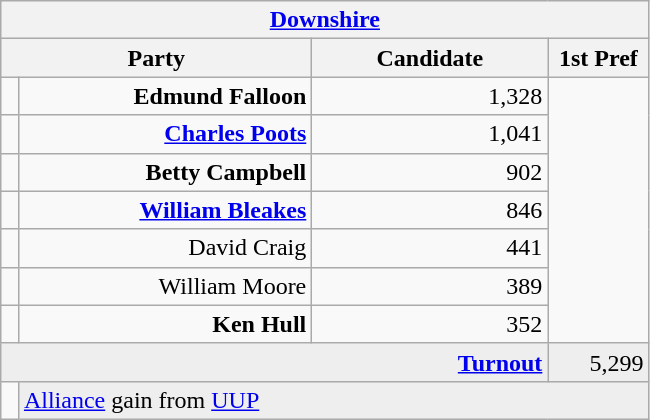<table class="wikitable">
<tr>
<th colspan="4" align="center"><a href='#'>Downshire</a></th>
</tr>
<tr>
<th colspan="2" align="center" width=200>Party</th>
<th width=150>Candidate</th>
<th width=60>1st Pref</th>
</tr>
<tr>
<td></td>
<td align="right"><strong>Edmund Falloon</strong></td>
<td align="right">1,328</td>
</tr>
<tr>
<td></td>
<td align="right"><strong><a href='#'>Charles Poots</a></strong></td>
<td align="right">1,041</td>
</tr>
<tr>
<td></td>
<td align="right"><strong>Betty Campbell</strong></td>
<td align="right">902</td>
</tr>
<tr>
<td></td>
<td align="right"><strong><a href='#'>William Bleakes</a></strong></td>
<td align="right">846</td>
</tr>
<tr>
<td></td>
<td align="right">David Craig</td>
<td align="right">441</td>
</tr>
<tr>
<td></td>
<td align="right">William Moore</td>
<td align="right">389</td>
</tr>
<tr>
<td></td>
<td align="right"><strong>Ken Hull</strong></td>
<td align="right">352</td>
</tr>
<tr bgcolor="EEEEEE">
<td colspan=3 align="right"><strong><a href='#'>Turnout</a></strong></td>
<td align="right">5,299</td>
</tr>
<tr>
<td bgcolor=></td>
<td colspan=3 bgcolor="EEEEEE"><a href='#'>Alliance</a> gain from <a href='#'>UUP</a></td>
</tr>
</table>
